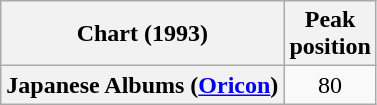<table class="wikitable plainrowheaders" style="text-align:center">
<tr>
<th scope="col">Chart (1993)</th>
<th scope="col">Peak<br>position</th>
</tr>
<tr>
<th scope="row">Japanese Albums (<a href='#'>Oricon</a>)</th>
<td>80</td>
</tr>
</table>
